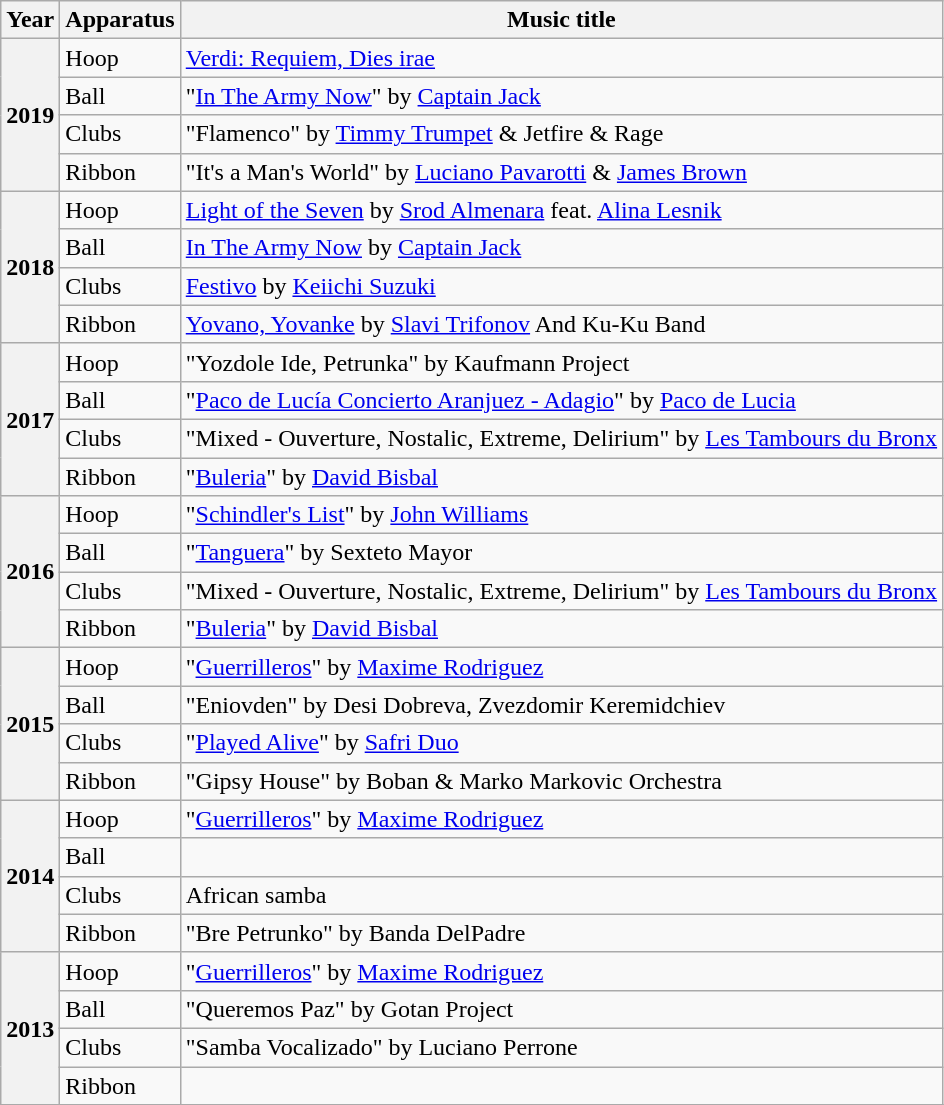<table class="wikitable plainrowheaders">
<tr>
<th scope=col>Year</th>
<th scope=col>Apparatus</th>
<th scope=col>Music title </th>
</tr>
<tr>
<th scope=row rowspan=4>2019</th>
<td>Hoop</td>
<td><a href='#'>Verdi: Requiem, Dies irae</a></td>
</tr>
<tr>
<td>Ball</td>
<td>"<a href='#'>In The Army Now</a>" by <a href='#'>Captain Jack</a></td>
</tr>
<tr>
<td>Clubs</td>
<td>"Flamenco"  by <a href='#'>Timmy Trumpet</a> & Jetfire & Rage</td>
</tr>
<tr>
<td>Ribbon</td>
<td>"It's a Man's World" by <a href='#'>Luciano Pavarotti</a> & <a href='#'>James Brown</a></td>
</tr>
<tr>
<th scope=row rowspan=4>2018</th>
<td>Hoop</td>
<td><a href='#'>Light of the Seven</a> by <a href='#'>Srod Almenara</a> feat. <a href='#'>Alina Lesnik</a></td>
</tr>
<tr>
<td>Ball</td>
<td><a href='#'>In The Army Now</a> by <a href='#'>Captain Jack</a></td>
</tr>
<tr>
<td>Clubs</td>
<td><a href='#'>Festivo</a> by <a href='#'>Keiichi Suzuki</a></td>
</tr>
<tr>
<td>Ribbon</td>
<td><a href='#'>Yovano, Yovanke</a> by <a href='#'>Slavi Trifonov</a> And Ku-Ku Band</td>
</tr>
<tr>
<th scope=row rowspan=4>2017</th>
<td>Hoop</td>
<td>"Yozdole Ide, Petrunka" by  Kaufmann Project</td>
</tr>
<tr>
<td>Ball</td>
<td>"<a href='#'>Paco de Lucía Concierto Aranjuez - Adagio</a>" by <a href='#'>Paco de Lucia</a></td>
</tr>
<tr>
<td>Clubs</td>
<td>"Mixed - Ouverture, Nostalic, Extreme, Delirium"  by <a href='#'>Les Tambours du Bronx</a></td>
</tr>
<tr>
<td>Ribbon</td>
<td>"<a href='#'>Buleria</a>" by <a href='#'>David Bisbal</a></td>
</tr>
<tr>
<th scope=row rowspan=4>2016</th>
<td>Hoop</td>
<td>"<a href='#'>Schindler's List</a>" by <a href='#'>John Williams</a></td>
</tr>
<tr>
<td>Ball</td>
<td>"<a href='#'>Tanguera</a>" by Sexteto Mayor</td>
</tr>
<tr>
<td>Clubs</td>
<td>"Mixed - Ouverture, Nostalic, Extreme, Delirium"  by <a href='#'>Les Tambours du Bronx</a></td>
</tr>
<tr>
<td>Ribbon</td>
<td>"<a href='#'>Buleria</a>" by <a href='#'>David Bisbal</a></td>
</tr>
<tr>
<th scope=row rowspan=4>2015</th>
<td>Hoop</td>
<td>"<a href='#'>Guerrilleros</a>" by <a href='#'>Maxime Rodriguez</a></td>
</tr>
<tr>
<td>Ball</td>
<td>"Eniovden" by Desi Dobreva, Zvezdomir Keremidchiev</td>
</tr>
<tr>
<td>Clubs</td>
<td>"<a href='#'>Played Alive</a>" by <a href='#'>Safri Duo</a></td>
</tr>
<tr>
<td>Ribbon</td>
<td>"Gipsy House" by Boban & Marko Markovic Orchestra</td>
</tr>
<tr>
<th scope=row rowspan=4>2014</th>
<td>Hoop</td>
<td>"<a href='#'>Guerrilleros</a>" by <a href='#'>Maxime Rodriguez</a></td>
</tr>
<tr>
<td>Ball</td>
<td></td>
</tr>
<tr>
<td>Clubs</td>
<td>African samba</td>
</tr>
<tr>
<td>Ribbon</td>
<td>"Bre Petrunko" by Banda DelPadre</td>
</tr>
<tr>
<th scope=row rowspan=4>2013</th>
<td>Hoop</td>
<td>"<a href='#'>Guerrilleros</a>" by <a href='#'>Maxime Rodriguez</a></td>
</tr>
<tr>
<td>Ball</td>
<td>"Queremos Paz" by Gotan Project</td>
</tr>
<tr>
<td>Clubs</td>
<td>"Samba Vocalizado" by Luciano Perrone</td>
</tr>
<tr>
<td>Ribbon</td>
<td></td>
</tr>
<tr>
</tr>
</table>
